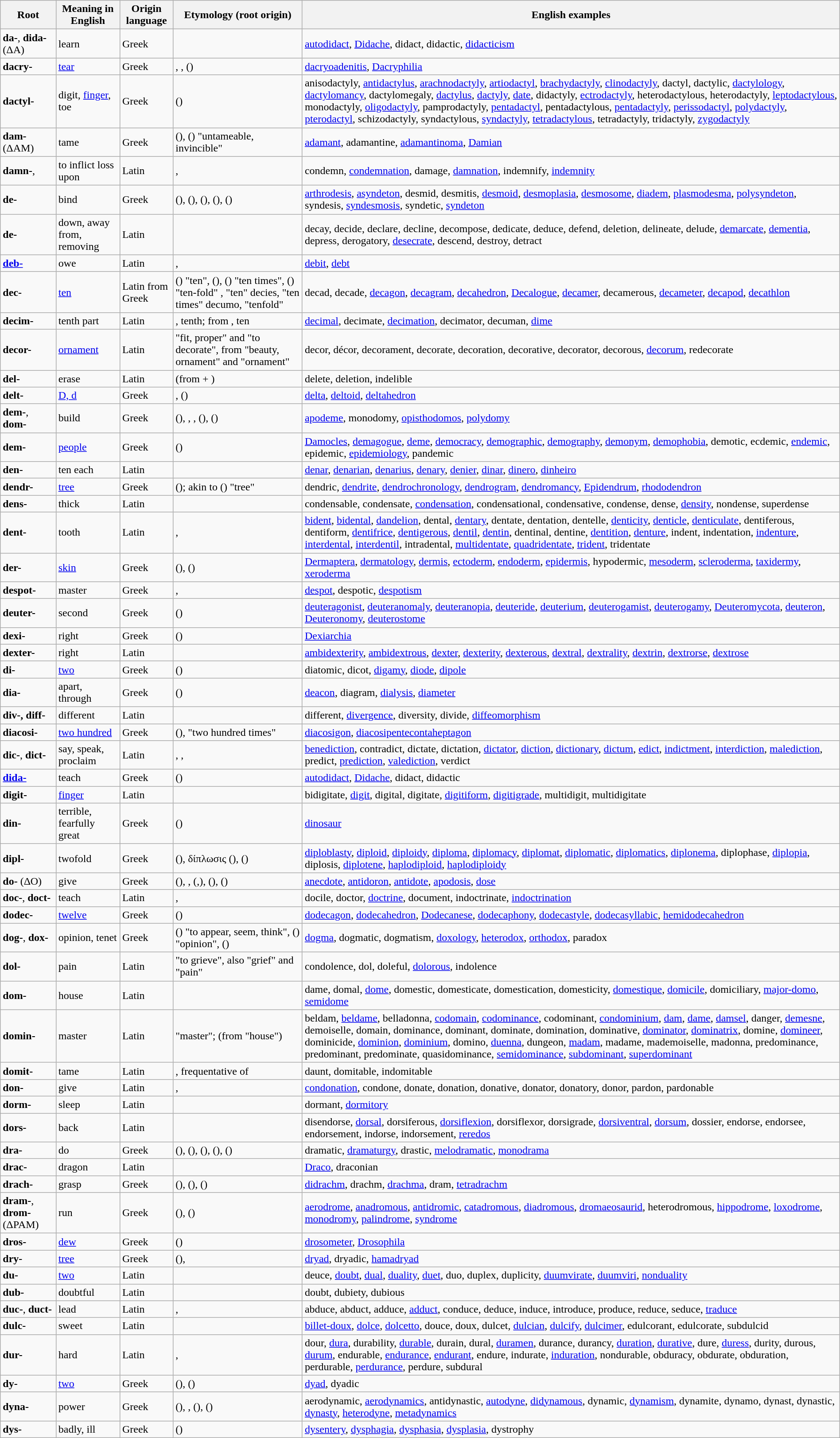<table class="wikitable sortable" style="width:100%;">
<tr>
<th>Root</th>
<th>Meaning in English</th>
<th>Origin language</th>
<th>Etymology (root origin)</th>
<th>English examples</th>
</tr>
<tr id="da-">
<td><strong>da-</strong>, <strong>dida-</strong> (ΔΑ)</td>
<td>learn</td>
<td>Greek</td>
<td></td>
<td><a href='#'>autodidact</a>, <a href='#'>Didache</a>, didact, didactic, <a href='#'>didacticism</a></td>
</tr>
<tr>
<td><strong>dacry-</strong></td>
<td><a href='#'>tear</a></td>
<td>Greek</td>
<td>, ,  ()</td>
<td><a href='#'>dacryoadenitis</a>, <a href='#'>Dacryphilia</a></td>
</tr>
<tr>
<td><strong>dactyl-</strong></td>
<td>digit, <a href='#'>finger</a>, toe</td>
<td>Greek</td>
<td> ()</td>
<td>anisodactyly, <a href='#'>antidactylus</a>, <a href='#'>arachnodactyly</a>, <a href='#'>artiodactyl</a>, <a href='#'>brachydactyly</a>, <a href='#'>clinodactyly</a>, dactyl, dactylic, <a href='#'>dactylology</a>, <a href='#'>dactylomancy</a>, dactylomegaly, <a href='#'>dactylus</a>, <a href='#'>dactyly</a>, <a href='#'>date</a>, didactyly, <a href='#'>ectrodactyly</a>, heterodactylous, heterodactyly, <a href='#'>leptodactylous</a>, monodactyly, <a href='#'>oligodactyly</a>, pamprodactyly, <a href='#'>pentadactyl</a>, pentadactylous, <a href='#'>pentadactyly</a>, <a href='#'>perissodactyl</a>, <a href='#'>polydactyly</a>, <a href='#'>pterodactyl</a>, schizodactyly, syndactylous, <a href='#'>syndactyly</a>, <a href='#'>tetradactylous</a>, tetradactyly, tridactyly, <a href='#'>zygodactyly</a></td>
</tr>
<tr>
<td><strong>dam-</strong> (ΔΑΜ)</td>
<td>tame</td>
<td>Greek</td>
<td> (),  () "untameable, invincible"</td>
<td><a href='#'>adamant</a>, adamantine, <a href='#'>adamantinoma</a>, <a href='#'>Damian</a></td>
</tr>
<tr>
<td><strong>damn-</strong>, </td>
<td>to inflict loss upon</td>
<td>Latin</td>
<td>, </td>
<td>condemn, <a href='#'>condemnation</a>, damage, <a href='#'>damnation</a>, indemnify, <a href='#'>indemnity</a></td>
</tr>
<tr>
<td><strong>de-</strong></td>
<td>bind</td>
<td>Greek</td>
<td> (),  (),  (),  (),  ()</td>
<td><a href='#'>arthrodesis</a>, <a href='#'>asyndeton</a>, desmid, desmitis, <a href='#'>desmoid</a>, <a href='#'>desmoplasia</a>, <a href='#'>desmosome</a>, <a href='#'>diadem</a>, <a href='#'>plasmodesma</a>, <a href='#'>polysyndeton</a>, syndesis, <a href='#'>syndesmosis</a>, syndetic, <a href='#'>syndeton</a></td>
</tr>
<tr>
<td><strong>de-</strong></td>
<td>down, away from, removing</td>
<td>Latin</td>
<td></td>
<td>decay, decide, declare, decline, decompose, dedicate, deduce, defend, deletion, delineate, delude, <a href='#'>demarcate</a>, <a href='#'>dementia</a>, depress, derogatory, <a href='#'>desecrate</a>, descend, destroy, detract</td>
</tr>
<tr>
<td><strong><a href='#'>deb-</a></strong> </td>
<td>owe</td>
<td>Latin</td>
<td>, <em></em></td>
<td><a href='#'>debit</a>, <a href='#'>debt</a></td>
</tr>
<tr>
<td><strong>dec-</strong></td>
<td><a href='#'>ten</a></td>
<td>Latin from Greek</td>
<td> () "ten",  (),  () "ten times",  () "ten-fold" , "ten"   decies, "ten times"                    decumo, "tenfold"</td>
<td>decad, decade, <a href='#'>decagon</a>, <a href='#'>decagram</a>, <a href='#'>decahedron</a>, <a href='#'>Decalogue</a>, <a href='#'>decamer</a>, decamerous, <a href='#'>decameter</a>, <a href='#'>decapod</a>, <a href='#'>decathlon</a></td>
</tr>
<tr>
<td><strong>decim-</strong></td>
<td>tenth part</td>
<td>Latin</td>
<td>, tenth; from <em></em>, ten</td>
<td><a href='#'>decimal</a>, decimate, <a href='#'>decimation</a>, decimator, decuman, <a href='#'>dime</a></td>
</tr>
<tr>
<td><strong>decor-</strong></td>
<td><a href='#'>ornament</a></td>
<td>Latin</td>
<td> "fit, proper" and  "to decorate", from  "beauty, ornament" and  "ornament"</td>
<td>decor, décor, decorament, decorate, decoration, decorative, decorator, decorous, <a href='#'>decorum</a>, redecorate</td>
</tr>
<tr>
<td><strong>del-</strong></td>
<td>erase</td>
<td>Latin</td>
<td> (from  + )</td>
<td>delete, deletion, indelible</td>
</tr>
<tr>
<td><strong>delt-</strong></td>
<td><a href='#'>D, d</a></td>
<td>Greek</td>
<td>,  ()</td>
<td><a href='#'>delta</a>, <a href='#'>deltoid</a>, <a href='#'>deltahedron</a></td>
</tr>
<tr>
<td><strong>dem-</strong>, <strong>dom-</strong></td>
<td>build</td>
<td>Greek</td>
<td> (), , ,  (),  ()</td>
<td><a href='#'>apodeme</a>, monodomy, <a href='#'>opisthodomos</a>, <a href='#'>polydomy</a></td>
</tr>
<tr>
<td><strong>dem-</strong></td>
<td><a href='#'>people</a></td>
<td>Greek</td>
<td> ()</td>
<td><a href='#'>Damocles</a>, <a href='#'>demagogue</a>, <a href='#'>deme</a>, <a href='#'>democracy</a>, <a href='#'>demographic</a>, <a href='#'>demography</a>, <a href='#'>demonym</a>, <a href='#'>demophobia</a>, demotic, ecdemic, <a href='#'>endemic</a>, epidemic, <a href='#'>epidemiology</a>, pandemic</td>
</tr>
<tr>
<td><strong>den-</strong></td>
<td>ten each</td>
<td>Latin</td>
<td></td>
<td><a href='#'>denar</a>, <a href='#'>denarian</a>, <a href='#'>denarius</a>, <a href='#'>denary</a>, <a href='#'>denier</a>, <a href='#'>dinar</a>, <a href='#'>dinero</a>, <a href='#'>dinheiro</a></td>
</tr>
<tr>
<td><strong>dendr-</strong></td>
<td><a href='#'>tree</a></td>
<td>Greek</td>
<td> (); akin to  () "tree"</td>
<td>dendric, <a href='#'>dendrite</a>, <a href='#'>dendrochronology</a>, <a href='#'>dendrogram</a>, <a href='#'>dendromancy</a>, <a href='#'>Epidendrum</a>, <a href='#'>rhododendron</a></td>
</tr>
<tr>
<td><strong>dens-</strong></td>
<td>thick</td>
<td>Latin</td>
<td></td>
<td>condensable, condensate, <a href='#'>condensation</a>, condensational, condensative, condense, dense, <a href='#'>density</a>, nondense, superdense</td>
</tr>
<tr>
<td><strong>dent-</strong></td>
<td>tooth</td>
<td>Latin</td>
<td>, </td>
<td><a href='#'>bident</a>, <a href='#'>bidental</a>, <a href='#'>dandelion</a>, dental, <a href='#'>dentary</a>, dentate, dentation, dentelle, <a href='#'>denticity</a>, <a href='#'>denticle</a>, <a href='#'>denticulate</a>, dentiferous, dentiform, <a href='#'>dentifrice</a>, <a href='#'>dentigerous</a>, <a href='#'>dentil</a>, <a href='#'>dentin</a>, dentinal, dentine, <a href='#'>dentition</a>, <a href='#'>denture</a>, indent, indentation, <a href='#'>indenture</a>, <a href='#'>interdental</a>, <a href='#'>interdentil</a>, intradental, <a href='#'>multidentate</a>, <a href='#'>quadridentate</a>, <a href='#'>trident</a>, tridentate</td>
</tr>
<tr>
<td><strong>der-</strong></td>
<td><a href='#'>skin</a></td>
<td>Greek</td>
<td> (),  ()</td>
<td><a href='#'>Dermaptera</a>, <a href='#'>dermatology</a>, <a href='#'>dermis</a>, <a href='#'>ectoderm</a>, <a href='#'>endoderm</a>, <a href='#'>epidermis</a>, hypodermic, <a href='#'>mesoderm</a>, <a href='#'>scleroderma</a>, <a href='#'>taxidermy</a>, <a href='#'>xeroderma</a></td>
</tr>
<tr>
<td><strong>despot-</strong></td>
<td>master</td>
<td>Greek</td>
<td>, </td>
<td><a href='#'>despot</a>, despotic, <a href='#'>despotism</a></td>
</tr>
<tr>
<td><strong>deuter-</strong></td>
<td>second</td>
<td>Greek</td>
<td> ()</td>
<td><a href='#'>deuteragonist</a>, <a href='#'>deuteranomaly</a>, <a href='#'>deuteranopia</a>, <a href='#'>deuteride</a>, <a href='#'>deuterium</a>, <a href='#'>deuterogamist</a>, <a href='#'>deuterogamy</a>, <a href='#'>Deuteromycota</a>, <a href='#'>deuteron</a>, <a href='#'>Deuteronomy</a>, <a href='#'>deuterostome</a></td>
</tr>
<tr>
<td><strong>dexi-</strong></td>
<td>right</td>
<td>Greek</td>
<td> ()</td>
<td><a href='#'>Dexiarchia</a></td>
</tr>
<tr>
<td><strong>dexter-</strong></td>
<td>right</td>
<td>Latin</td>
<td></td>
<td><a href='#'>ambidexterity</a>, <a href='#'>ambidextrous</a>, <a href='#'>dexter</a>, <a href='#'>dexterity</a>, <a href='#'>dexterous</a>, <a href='#'>dextral</a>, <a href='#'>dextrality</a>, <a href='#'>dextrin</a>, <a href='#'>dextrorse</a>, <a href='#'>dextrose</a></td>
</tr>
<tr>
<td><strong>di-</strong></td>
<td><a href='#'>two</a></td>
<td>Greek</td>
<td> ()</td>
<td>diatomic, dicot, <a href='#'>digamy</a>, <a href='#'>diode</a>, <a href='#'>dipole</a></td>
</tr>
<tr>
<td><strong>dia-</strong></td>
<td>apart, through</td>
<td>Greek</td>
<td> ()</td>
<td><a href='#'>deacon</a>, diagram, <a href='#'>dialysis</a>, <a href='#'>diameter</a></td>
</tr>
<tr>
<td><strong>div-, diff-</strong></td>
<td>different</td>
<td>Latin</td>
<td></td>
<td>different, <a href='#'>divergence</a>, diversity, divide, <a href='#'>diffeomorphism</a></td>
</tr>
<tr>
<td><strong>diacosi-</strong></td>
<td><a href='#'>two hundred</a></td>
<td>Greek</td>
<td> (),  "two hundred times"</td>
<td><a href='#'>diacosigon</a>, <a href='#'>diacosipentecontaheptagon</a></td>
</tr>
<tr>
<td><strong>dic-</strong>, <strong>dict-</strong></td>
<td>say, speak, proclaim</td>
<td>Latin</td>
<td>, , </td>
<td><a href='#'>benediction</a>, contradict, dictate, dictation, <a href='#'>dictator</a>, <a href='#'>diction</a>, <a href='#'>dictionary</a>, <a href='#'>dictum</a>, <a href='#'>edict</a>, <a href='#'>indictment</a>, <a href='#'>interdiction</a>, <a href='#'>malediction</a>, predict, <a href='#'>prediction</a>, <a href='#'>valediction</a>, verdict</td>
</tr>
<tr>
<td><strong><a href='#'>dida-</a></strong></td>
<td>teach</td>
<td>Greek</td>
<td> ()</td>
<td><a href='#'>autodidact</a>, <a href='#'>Didache</a>, didact, didactic</td>
</tr>
<tr>
<td><strong>digit-</strong></td>
<td><a href='#'>finger</a></td>
<td>Latin</td>
<td></td>
<td>bidigitate, <a href='#'>digit</a>, digital, digitate, <a href='#'>digitiform</a>, <a href='#'>digitigrade</a>, multidigit, multidigitate</td>
</tr>
<tr>
<td><strong>din-</strong></td>
<td>terrible, fearfully great</td>
<td>Greek</td>
<td> ()</td>
<td><a href='#'>dinosaur</a></td>
</tr>
<tr>
<td><strong>dipl-</strong></td>
<td>twofold</td>
<td>Greek</td>
<td> (), δίπλωσις (),  ()</td>
<td><a href='#'>diploblasty</a>, <a href='#'>diploid</a>, <a href='#'>diploidy</a>, <a href='#'>diploma</a>, <a href='#'>diplomacy</a>, <a href='#'>diplomat</a>, <a href='#'>diplomatic</a>, <a href='#'>diplomatics</a>, <a href='#'>diplonema</a>, diplophase, <a href='#'>diplopia</a>, diplosis, <a href='#'>diplotene</a>, <a href='#'>haplodiploid</a>, <a href='#'>haplodiploidy</a></td>
</tr>
<tr>
<td><strong>do-</strong> (ΔΟ)</td>
<td>give</td>
<td>Greek</td>
<td> (), , (,),  (),  () </td>
<td><a href='#'>anecdote</a>, <a href='#'>antidoron</a>, <a href='#'>antidote</a>, <a href='#'>apodosis</a>, <a href='#'>dose</a></td>
</tr>
<tr>
<td><strong>doc-</strong>, <strong>doct-</strong></td>
<td>teach</td>
<td>Latin</td>
<td>, </td>
<td>docile, doctor, <a href='#'>doctrine</a>, document, indoctrinate, <a href='#'>indoctrination</a></td>
</tr>
<tr>
<td><strong>dodec-</strong></td>
<td><a href='#'>twelve</a></td>
<td>Greek</td>
<td> ()</td>
<td><a href='#'>dodecagon</a>, <a href='#'>dodecahedron</a>, <a href='#'>Dodecanese</a>, <a href='#'>dodecaphony</a>, <a href='#'>dodecastyle</a>, <a href='#'>dodecasyllabic</a>, <a href='#'>hemidodecahedron</a></td>
</tr>
<tr>
<td><strong>dog-</strong>, <strong>dox-</strong></td>
<td>opinion, tenet</td>
<td>Greek</td>
<td> () "to appear, seem, think",  () "opinion",  ()</td>
<td><a href='#'>dogma</a>, dogmatic, dogmatism, <a href='#'>doxology</a>, <a href='#'>heterodox</a>, <a href='#'>orthodox</a>, paradox</td>
</tr>
<tr>
<td><strong>dol-</strong></td>
<td>pain</td>
<td>Latin</td>
<td> "to grieve", also  "grief" and  "pain"</td>
<td>condolence, dol, doleful, <a href='#'>dolorous</a>, indolence</td>
</tr>
<tr>
<td><strong>dom-</strong></td>
<td>house</td>
<td>Latin</td>
<td></td>
<td>dame, domal, <a href='#'>dome</a>, domestic, domesticate, domestication, domesticity, <a href='#'>domestique</a>, <a href='#'>domicile</a>, domiciliary, <a href='#'>major-domo</a>, <a href='#'>semidome</a></td>
</tr>
<tr>
<td><strong>domin-</strong></td>
<td>master</td>
<td>Latin</td>
<td> "master"; (from  "house")</td>
<td>beldam, <a href='#'>beldame</a>, belladonna, <a href='#'>codomain</a>, <a href='#'>codominance</a>, codominant, <a href='#'>condominium</a>, <a href='#'>dam</a>, <a href='#'>dame</a>, <a href='#'>damsel</a>, danger, <a href='#'>demesne</a>, demoiselle, domain, dominance, dominant, dominate, domination, dominative, <a href='#'>dominator</a>, <a href='#'>dominatrix</a>, domine, <a href='#'>domineer</a>, dominicide, <a href='#'>dominion</a>, <a href='#'>dominium</a>, domino, <a href='#'>duenna</a>, dungeon, <a href='#'>madam</a>, madame, mademoiselle, madonna, predominance, predominant, predominate, quasidominance, <a href='#'>semidominance</a>, <a href='#'>subdominant</a>, <a href='#'>superdominant</a></td>
</tr>
<tr>
<td><strong>domit-</strong></td>
<td>tame</td>
<td>Latin</td>
<td>, frequentative of </td>
<td>daunt, domitable, indomitable</td>
</tr>
<tr>
<td><strong>don-</strong></td>
<td>give</td>
<td>Latin</td>
<td>, </td>
<td><a href='#'>condonation</a>, condone, donate, donation, donative, donator, donatory, donor, pardon, pardonable</td>
</tr>
<tr>
<td><strong>dorm-</strong></td>
<td>sleep</td>
<td>Latin</td>
<td></td>
<td>dormant, <a href='#'>dormitory</a></td>
</tr>
<tr>
<td><strong>dors-</strong></td>
<td>back</td>
<td>Latin</td>
<td></td>
<td>disendorse, <a href='#'>dorsal</a>, dorsiferous, <a href='#'>dorsiflexion</a>, dorsiflexor, dorsigrade, <a href='#'>dorsiventral</a>, <a href='#'>dorsum</a>, dossier, endorse, endorsee, endorsement, indorse, indorsement, <a href='#'>reredos</a></td>
</tr>
<tr>
<td><strong>dra-</strong></td>
<td>do</td>
<td>Greek</td>
<td> (),  (),  (),  (),  ()</td>
<td>dramatic, <a href='#'>dramaturgy</a>, drastic, <a href='#'>melodramatic</a>, <a href='#'>monodrama</a></td>
</tr>
<tr>
<td><strong>drac-</strong></td>
<td>dragon</td>
<td>Latin</td>
<td></td>
<td><a href='#'>Draco</a>, draconian</td>
</tr>
<tr>
<td><strong>drach-</strong></td>
<td>grasp</td>
<td>Greek</td>
<td> (),  (),  ()</td>
<td><a href='#'>didrachm</a>, drachm, <a href='#'>drachma</a>, dram, <a href='#'>tetradrachm</a></td>
</tr>
<tr id="dram-">
<td><strong>dram-</strong>, <strong>drom-</strong> (ΔΡΑΜ)</td>
<td>run</td>
<td>Greek</td>
<td> (),  ()</td>
<td><a href='#'>aerodrome</a>, <a href='#'>anadromous</a>, <a href='#'>antidromic</a>, <a href='#'>catadromous</a>, <a href='#'>diadromous</a>, <a href='#'>dromaeosaurid</a>, heterodromous, <a href='#'>hippodrome</a>, <a href='#'>loxodrome</a>, <a href='#'>monodromy</a>, <a href='#'>palindrome</a>, <a href='#'>syndrome</a></td>
</tr>
<tr>
<td><strong>dros-</strong></td>
<td><a href='#'>dew</a></td>
<td>Greek</td>
<td> ()</td>
<td><a href='#'>drosometer</a>, <a href='#'>Drosophila</a></td>
</tr>
<tr>
<td><strong>dry-</strong></td>
<td><a href='#'>tree</a></td>
<td>Greek</td>
<td> (), </td>
<td><a href='#'>dryad</a>, dryadic, <a href='#'>hamadryad</a></td>
</tr>
<tr>
<td><strong>du-</strong></td>
<td><a href='#'>two</a></td>
<td>Latin</td>
<td></td>
<td>deuce, <a href='#'>doubt</a>, <a href='#'>dual</a>, <a href='#'>duality</a>, <a href='#'>duet</a>, duo, duplex, duplicity, <a href='#'>duumvirate</a>, <a href='#'>duumviri</a>, <a href='#'>nonduality</a></td>
</tr>
<tr>
<td><strong>dub-</strong></td>
<td>doubtful</td>
<td>Latin</td>
<td></td>
<td>doubt, dubiety, dubious</td>
</tr>
<tr>
<td><strong>duc-</strong>, <strong>duct-</strong></td>
<td>lead</td>
<td>Latin</td>
<td>, </td>
<td>abduce, abduct, adduce, <a href='#'>adduct</a>, conduce, deduce, induce, introduce, produce, reduce, seduce, <a href='#'>traduce</a></td>
</tr>
<tr>
<td><strong>dulc-</strong></td>
<td>sweet</td>
<td>Latin</td>
<td></td>
<td><a href='#'>billet-doux</a>, <a href='#'>dolce</a>, <a href='#'>dolcetto</a>, douce, doux, dulcet, <a href='#'>dulcian</a>, <a href='#'>dulcify</a>, <a href='#'>dulcimer</a>, edulcorant, edulcorate, subdulcid</td>
</tr>
<tr>
<td><strong>dur-</strong></td>
<td>hard</td>
<td>Latin</td>
<td>, </td>
<td>dour, <a href='#'>dura</a>, durability, <a href='#'>durable</a>, durain, dural, <a href='#'>duramen</a>, durance, durancy, <a href='#'>duration</a>, <a href='#'>durative</a>, dure, <a href='#'>duress</a>, durity, durous, <a href='#'>durum</a>, endurable, <a href='#'>endurance</a>, <a href='#'>endurant</a>, endure, indurate, <a href='#'>induration</a>, nondurable, obduracy, obdurate, obduration, perdurable, <a href='#'>perdurance</a>, perdure, subdural</td>
</tr>
<tr>
<td><strong>dy-</strong></td>
<td><a href='#'>two</a></td>
<td>Greek</td>
<td> (),  ()</td>
<td><a href='#'>dyad</a>, dyadic</td>
</tr>
<tr>
<td><strong>dyna-</strong></td>
<td>power</td>
<td>Greek</td>
<td> (), ,  (),  ()</td>
<td>aerodynamic, <a href='#'>aerodynamics</a>, antidynastic, <a href='#'>autodyne</a>, <a href='#'>didynamous</a>, dynamic, <a href='#'>dynamism</a>, dynamite, dynamo, dynast, dynastic, <a href='#'>dynasty</a>, <a href='#'>heterodyne</a>, <a href='#'>metadynamics</a></td>
</tr>
<tr>
<td><strong>dys-</strong></td>
<td>badly, ill</td>
<td>Greek</td>
<td> ()</td>
<td><a href='#'>dysentery</a>, <a href='#'>dysphagia</a>, <a href='#'>dysphasia</a>, <a href='#'>dysplasia</a>, dystrophy</td>
</tr>
</table>
